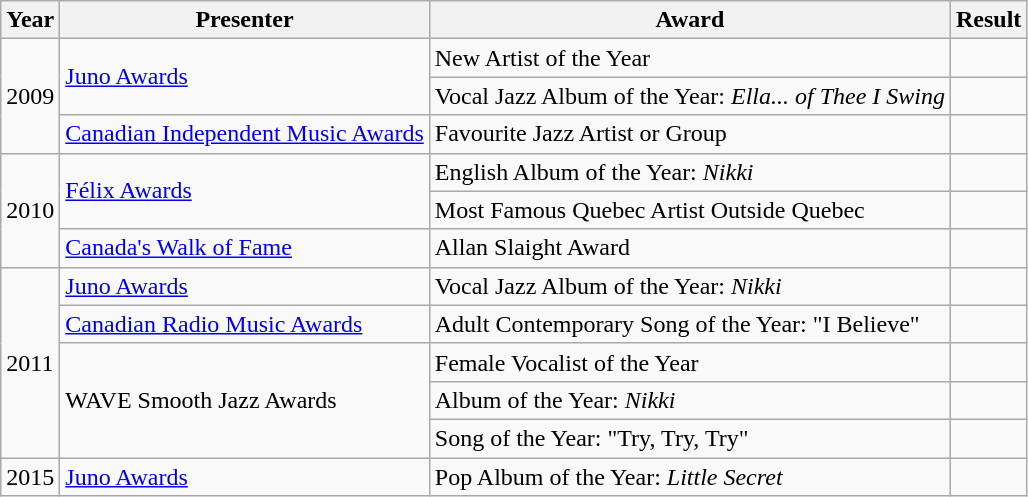<table class="wikitable">
<tr>
<th>Year</th>
<th>Presenter</th>
<th>Award</th>
<th>Result</th>
</tr>
<tr>
<td rowspan="3">2009</td>
<td rowspan="2"><a href='#'>Juno Awards</a></td>
<td>New Artist of the Year</td>
<td></td>
</tr>
<tr>
<td>Vocal Jazz Album of the Year: <em>Ella... of Thee I Swing</em></td>
<td></td>
</tr>
<tr>
<td><a href='#'>Canadian Independent Music Awards</a></td>
<td>Favourite Jazz Artist or Group</td>
<td></td>
</tr>
<tr>
<td rowspan="3">2010</td>
<td rowspan="2"><a href='#'>Félix Awards</a></td>
<td>English Album of the Year: <em>Nikki</em></td>
<td></td>
</tr>
<tr>
<td>Most Famous Quebec Artist Outside Quebec</td>
<td></td>
</tr>
<tr>
<td><a href='#'>Canada's Walk of Fame</a></td>
<td>Allan Slaight Award</td>
<td></td>
</tr>
<tr>
<td rowspan="5">2011</td>
<td><a href='#'>Juno Awards</a></td>
<td>Vocal Jazz Album of the Year: <em>Nikki</em></td>
<td></td>
</tr>
<tr>
<td><a href='#'>Canadian Radio Music Awards</a></td>
<td>Adult Contemporary Song of the Year: "I Believe"</td>
<td></td>
</tr>
<tr>
<td rowspan="3">WAVE Smooth Jazz Awards</td>
<td>Female Vocalist of the Year</td>
<td></td>
</tr>
<tr>
<td>Album of the Year: <em>Nikki</em></td>
<td></td>
</tr>
<tr>
<td>Song of the Year: "Try, Try, Try"</td>
<td></td>
</tr>
<tr>
<td>2015</td>
<td><a href='#'>Juno Awards</a></td>
<td>Pop Album of the Year: <em>Little Secret</em></td>
<td></td>
</tr>
</table>
